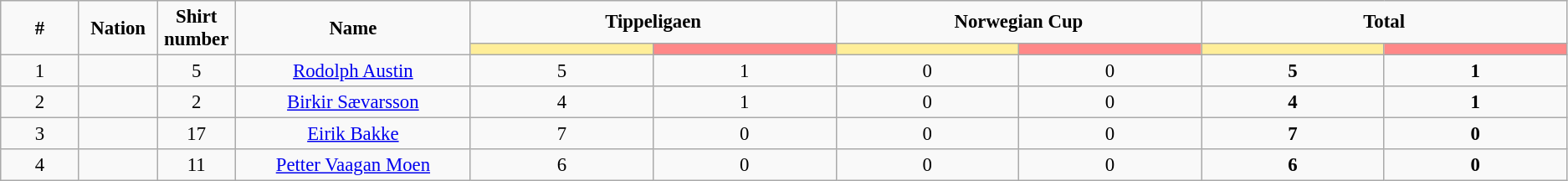<table class="wikitable" style="font-size: 95%; text-align: center;">
<tr style="text-align:center;">
<td rowspan="2"  style="width:5%; "><strong>#</strong></td>
<td rowspan="2"  style="width:5%; "><strong>Nation</strong></td>
<td rowspan="2"  style="width:5%; "><strong>Shirt number</strong></td>
<td rowspan="2"  style="width:15%; "><strong>Name</strong></td>
<td colspan="2"><strong>Tippeligaen</strong></td>
<td colspan="2"><strong>Norwegian Cup</strong></td>
<td colspan="2"><strong>Total</strong></td>
</tr>
<tr>
<th style="width:60px; background:#fe9;"></th>
<th style="width:60px; background:#ff8888;"></th>
<th style="width:60px; background:#fe9;"></th>
<th style="width:60px; background:#ff8888;"></th>
<th style="width:60px; background:#fe9;"></th>
<th style="width:60px; background:#ff8888;"></th>
</tr>
<tr>
<td>1</td>
<td></td>
<td>5</td>
<td><a href='#'>Rodolph Austin</a></td>
<td>5</td>
<td>1</td>
<td>0</td>
<td>0</td>
<td><strong>5</strong></td>
<td><strong>1</strong></td>
</tr>
<tr>
<td>2</td>
<td></td>
<td>2</td>
<td><a href='#'>Birkir Sævarsson</a></td>
<td>4</td>
<td>1</td>
<td>0</td>
<td>0</td>
<td><strong>4</strong></td>
<td><strong>1</strong></td>
</tr>
<tr>
<td>3</td>
<td></td>
<td>17</td>
<td><a href='#'>Eirik Bakke</a></td>
<td>7</td>
<td>0</td>
<td>0</td>
<td>0</td>
<td><strong>7</strong></td>
<td><strong>0</strong></td>
</tr>
<tr>
<td>4</td>
<td></td>
<td>11</td>
<td><a href='#'>Petter Vaagan Moen</a></td>
<td>6</td>
<td>0</td>
<td>0</td>
<td>0</td>
<td><strong>6</strong></td>
<td><strong>0</strong></td>
</tr>
</table>
